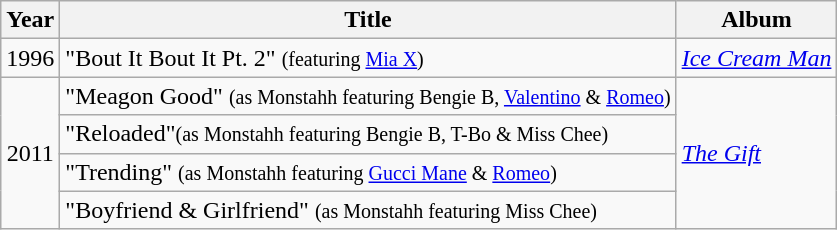<table class="wikitable">
<tr>
<th>Year</th>
<th>Title</th>
<th>Album</th>
</tr>
<tr>
<td>1996</td>
<td>"Bout It Bout It Pt. 2" <small>(featuring <a href='#'>Mia X</a>)</small></td>
<td><em><a href='#'>Ice Cream Man</a></em></td>
</tr>
<tr>
<td style="text-align:center;" rowspan="4">2011</td>
<td>"Meagon Good" <small>(as Monstahh featuring Bengie B, <a href='#'>Valentino</a> & <a href='#'>Romeo</a>)</small></td>
<td rowspan="4"><em><a href='#'>The Gift</a></em></td>
</tr>
<tr>
<td>"Reloaded"<small>(as Monstahh featuring Bengie B, T-Bo & Miss Chee)</small></td>
</tr>
<tr>
<td>"Trending" <small>(as Monstahh featuring <a href='#'>Gucci Mane</a> & <a href='#'>Romeo</a>)</small></td>
</tr>
<tr>
<td>"Boyfriend & Girlfriend" <small>(as Monstahh featuring Miss Chee)</small></td>
</tr>
</table>
